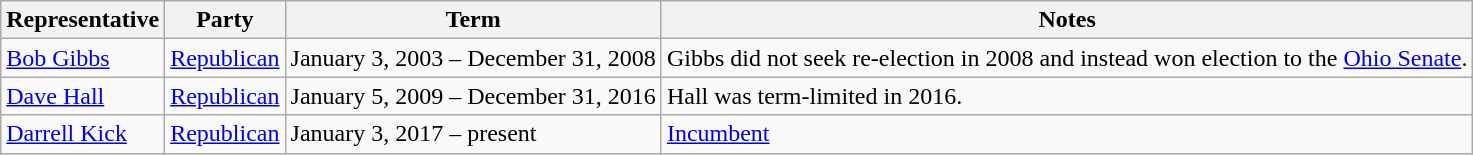<table class=wikitable>
<tr valign=bottom>
<th>Representative</th>
<th>Party</th>
<th>Term</th>
<th>Notes</th>
</tr>
<tr>
<td><a href='#'>Bob Gibbs</a></td>
<td><a href='#'>Republican</a></td>
<td>January 3, 2003 – December 31, 2008</td>
<td>Gibbs did not seek re-election in 2008 and instead won election to the <a href='#'>Ohio Senate</a>.</td>
</tr>
<tr>
<td><a href='#'>Dave Hall</a></td>
<td><a href='#'>Republican</a></td>
<td>January 5, 2009 – December 31, 2016</td>
<td>Hall was term-limited in 2016.</td>
</tr>
<tr>
<td><a href='#'>Darrell Kick</a></td>
<td><a href='#'>Republican</a></td>
<td>January 3, 2017 – present</td>
<td><a href='#'>Incumbent</a></td>
</tr>
</table>
